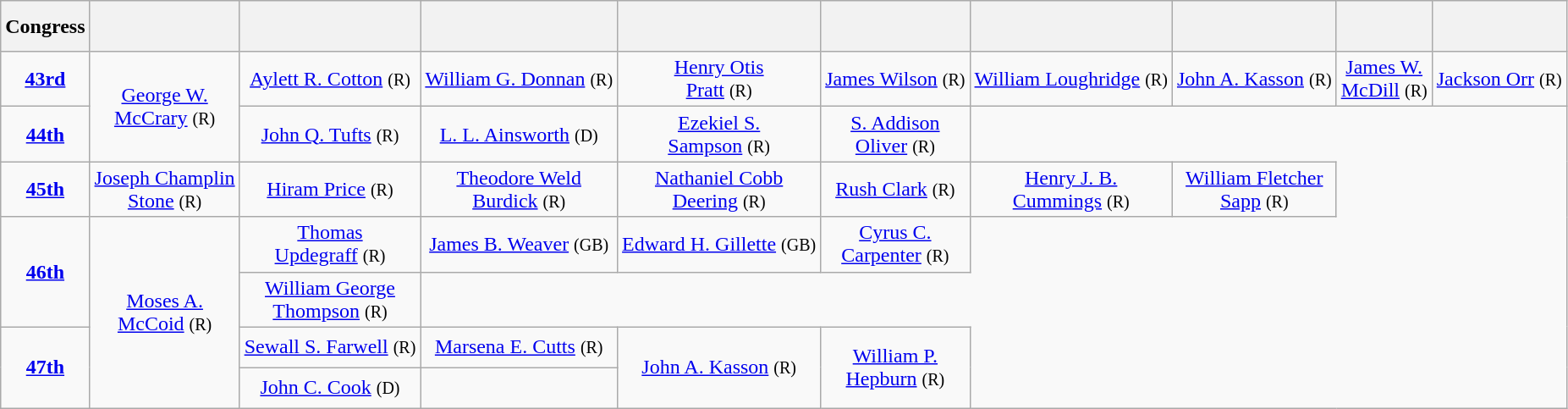<table class=wikitable style="text-align:center">
<tr style=height:2.5em>
<th>Congress</th>
<th></th>
<th></th>
<th></th>
<th></th>
<th></th>
<th></th>
<th></th>
<th></th>
<th></th>
</tr>
<tr style="height:2.5em">
<td><strong><a href='#'>43rd</a></strong> </td>
<td rowspan="2" ><a href='#'>George W.<br>McCrary</a> <small>(R)</small></td>
<td><a href='#'>Aylett R. Cotton</a> <small>(R)</small></td>
<td><a href='#'>William G. Donnan</a> <small>(R)</small></td>
<td><a href='#'>Henry Otis<br>Pratt</a> <small>(R)</small></td>
<td><a href='#'>James Wilson</a> <small>(R)</small></td>
<td><a href='#'>William Loughridge</a> <small>(R)</small></td>
<td><a href='#'>John A. Kasson</a> <small>(R)</small></td>
<td><a href='#'>James W.<br>McDill</a> <small>(R)</small></td>
<td><a href='#'>Jackson Orr</a> <small>(R)</small></td>
</tr>
<tr style="height:2.5em">
<td><strong><a href='#'>44th</a></strong> </td>
<td><a href='#'>John Q. Tufts</a> <small>(R)</small></td>
<td><a href='#'>L. L. Ainsworth</a> <small>(D)</small></td>
<td><a href='#'>Ezekiel S.<br>Sampson</a> <small>(R)</small></td>
<td><a href='#'>S. Addison<br>Oliver</a> <small>(R)</small></td>
</tr>
<tr style="height:2.5em">
<td><strong><a href='#'>45th</a></strong> </td>
<td><a href='#'>Joseph Champlin<br>Stone</a> <small>(R)</small></td>
<td><a href='#'>Hiram Price</a> <small>(R)</small></td>
<td><a href='#'>Theodore Weld<br>Burdick</a> <small>(R)</small></td>
<td><a href='#'>Nathaniel Cobb<br>Deering</a> <small>(R)</small></td>
<td><a href='#'>Rush Clark</a> <small>(R)</small></td>
<td><a href='#'>Henry J. B.<br>Cummings</a> <small>(R)</small></td>
<td><a href='#'>William Fletcher<br>Sapp</a> <small>(R)</small></td>
</tr>
<tr style="height:1.25em">
<td rowspan=2><strong><a href='#'>46th</a></strong> </td>
<td rowspan="4" ><a href='#'>Moses A.<br>McCoid</a> <small>(R)</small></td>
<td><a href='#'>Thomas<br>Updegraff</a> <small>(R)</small></td>
<td><a href='#'>James B. Weaver</a> <small>(GB)</small></td>
<td><a href='#'>Edward H. Gillette</a> <small>(GB)</small></td>
<td><a href='#'>Cyrus C.<br>Carpenter</a> <small>(R)</small></td>
</tr>
<tr style="height:1.25em">
<td><a href='#'>William George<br>Thompson</a> <small>(R)</small></td>
</tr>
<tr style="height:2em">
<td rowspan=2><strong><a href='#'>47th</a></strong> </td>
<td><a href='#'>Sewall S. Farwell</a> <small>(R)</small></td>
<td><a href='#'>Marsena E. Cutts</a> <small>(R)</small></td>
<td rowspan=2 ><a href='#'>John A. Kasson</a> <small>(R)</small></td>
<td rowspan=2 ><a href='#'>William P.<br>Hepburn</a> <small>(R)</small></td>
</tr>
<tr style="height:2em">
<td><a href='#'>John C. Cook</a> <small>(D)</small></td>
</tr>
</table>
